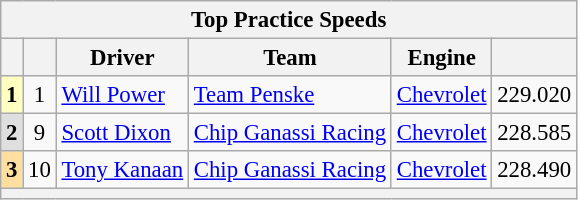<table class="wikitable" style="font-size:95%;">
<tr>
<th colspan=6>Top Practice Speeds</th>
</tr>
<tr>
<th></th>
<th></th>
<th>Driver</th>
<th>Team</th>
<th>Engine</th>
<th></th>
</tr>
<tr>
<td align=center style="background:#FFFFBF;"><strong>1</strong></td>
<td align=center>1</td>
<td> <a href='#'>Will Power</a></td>
<td><a href='#'>Team Penske</a></td>
<td><a href='#'>Chevrolet</a></td>
<td align=center>229.020</td>
</tr>
<tr>
<td align=center style="background:#DFDFDF;"><strong>2</strong></td>
<td align=center>9</td>
<td> <a href='#'>Scott Dixon</a></td>
<td><a href='#'>Chip Ganassi Racing</a></td>
<td><a href='#'>Chevrolet</a></td>
<td align=center>228.585</td>
</tr>
<tr>
<td align=center style="background:#FFDF9F;"><strong>3</strong></td>
<td align=center>10</td>
<td> <a href='#'>Tony Kanaan</a></td>
<td><a href='#'>Chip Ganassi Racing</a></td>
<td><a href='#'>Chevrolet</a></td>
<td align=center>228.490</td>
</tr>
<tr>
<th colspan=6></th>
</tr>
</table>
